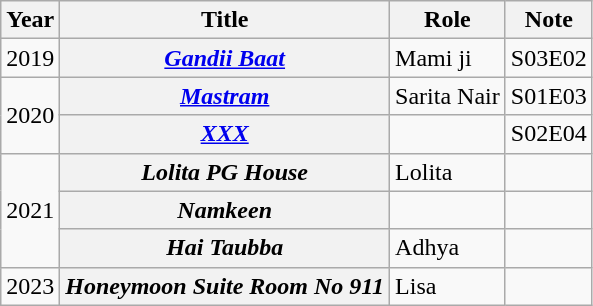<table class="wikitable">
<tr>
<th>Year</th>
<th>Title</th>
<th>Role</th>
<th>Note</th>
</tr>
<tr>
<td>2019</td>
<th><em><a href='#'>Gandii Baat</a></em></th>
<td>Mami ji</td>
<td>S03E02</td>
</tr>
<tr>
<td rowspan=2>2020</td>
<th><em><a href='#'>Mastram</a></em></th>
<td>Sarita Nair</td>
<td>S01E03</td>
</tr>
<tr>
<th><em><a href='#'>XXX</a></em></th>
<td></td>
<td>S02E04</td>
</tr>
<tr>
<td rowspan="3">2021</td>
<th><em>Lolita PG House</em></th>
<td>Lolita</td>
<td></td>
</tr>
<tr>
<th><em>Namkeen</em></th>
<td></td>
<td></td>
</tr>
<tr>
<th><em>Hai Taubba</em></th>
<td>Adhya</td>
<td></td>
</tr>
<tr>
<td>2023</td>
<th><strong><em>Honeymoon Suite Room No 911</em></strong></th>
<td>Lisa</td>
<td></td>
</tr>
</table>
